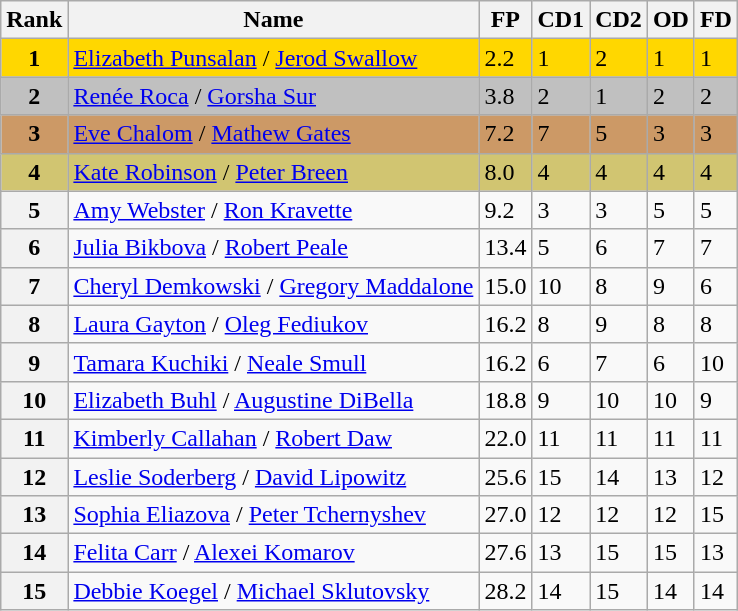<table class="wikitable sortable">
<tr>
<th>Rank</th>
<th>Name</th>
<th>FP</th>
<th>CD1</th>
<th>CD2</th>
<th>OD</th>
<th>FD</th>
</tr>
<tr bgcolor="gold">
<td align="center"><strong>1</strong></td>
<td><a href='#'>Elizabeth Punsalan</a> / <a href='#'>Jerod Swallow</a></td>
<td>2.2</td>
<td>1</td>
<td>2</td>
<td>1</td>
<td>1</td>
</tr>
<tr bgcolor="silver">
<td align="center"><strong>2</strong></td>
<td><a href='#'>Renée Roca</a> / <a href='#'>Gorsha Sur</a></td>
<td>3.8</td>
<td>2</td>
<td>1</td>
<td>2</td>
<td>2</td>
</tr>
<tr bgcolor="cc9966">
<td align="center"><strong>3</strong></td>
<td><a href='#'>Eve Chalom</a> / <a href='#'>Mathew Gates</a></td>
<td>7.2</td>
<td>7</td>
<td>5</td>
<td>3</td>
<td>3</td>
</tr>
<tr bgcolor="#d1c571">
<td align="center"><strong>4</strong></td>
<td><a href='#'>Kate Robinson</a> / <a href='#'>Peter Breen</a></td>
<td>8.0</td>
<td>4</td>
<td>4</td>
<td>4</td>
<td>4</td>
</tr>
<tr>
<th>5</th>
<td><a href='#'>Amy Webster</a> / <a href='#'>Ron Kravette</a></td>
<td>9.2</td>
<td>3</td>
<td>3</td>
<td>5</td>
<td>5</td>
</tr>
<tr>
<th>6</th>
<td><a href='#'>Julia Bikbova</a> / <a href='#'>Robert Peale</a></td>
<td>13.4</td>
<td>5</td>
<td>6</td>
<td>7</td>
<td>7</td>
</tr>
<tr>
<th>7</th>
<td><a href='#'>Cheryl Demkowski</a> / <a href='#'>Gregory Maddalone</a></td>
<td>15.0</td>
<td>10</td>
<td>8</td>
<td>9</td>
<td>6</td>
</tr>
<tr>
<th>8</th>
<td><a href='#'>Laura Gayton</a> / <a href='#'>Oleg Fediukov</a></td>
<td>16.2</td>
<td>8</td>
<td>9</td>
<td>8</td>
<td>8</td>
</tr>
<tr>
<th>9</th>
<td><a href='#'>Tamara Kuchiki</a> / <a href='#'>Neale Smull</a></td>
<td>16.2</td>
<td>6</td>
<td>7</td>
<td>6</td>
<td>10</td>
</tr>
<tr>
<th>10</th>
<td><a href='#'>Elizabeth Buhl</a> / <a href='#'>Augustine DiBella</a></td>
<td>18.8</td>
<td>9</td>
<td>10</td>
<td>10</td>
<td>9</td>
</tr>
<tr>
<th>11</th>
<td><a href='#'>Kimberly Callahan</a> / <a href='#'>Robert Daw</a></td>
<td>22.0</td>
<td>11</td>
<td>11</td>
<td>11</td>
<td>11</td>
</tr>
<tr>
<th>12</th>
<td><a href='#'>Leslie Soderberg</a> / <a href='#'>David Lipowitz</a></td>
<td>25.6</td>
<td>15</td>
<td>14</td>
<td>13</td>
<td>12</td>
</tr>
<tr>
<th>13</th>
<td><a href='#'>Sophia Eliazova</a> / <a href='#'>Peter Tchernyshev</a></td>
<td>27.0</td>
<td>12</td>
<td>12</td>
<td>12</td>
<td>15</td>
</tr>
<tr>
<th>14</th>
<td><a href='#'>Felita Carr</a> / <a href='#'>Alexei Komarov</a></td>
<td>27.6</td>
<td>13</td>
<td>15</td>
<td>15</td>
<td>13</td>
</tr>
<tr>
<th>15</th>
<td><a href='#'>Debbie Koegel</a> / <a href='#'>Michael Sklutovsky</a></td>
<td>28.2</td>
<td>14</td>
<td>15</td>
<td>14</td>
<td>14</td>
</tr>
</table>
